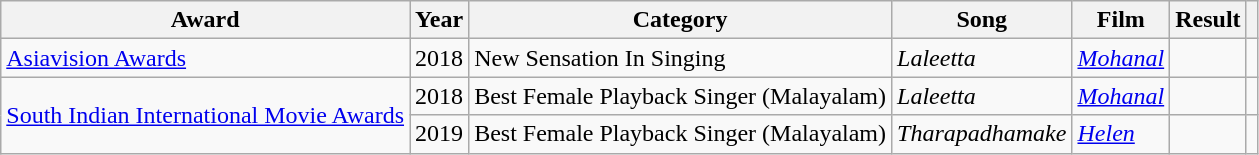<table class="wikitable">
<tr>
<th>Award</th>
<th>Year</th>
<th>Category</th>
<th>Song</th>
<th>Film</th>
<th>Result</th>
<th></th>
</tr>
<tr>
<td><a href='#'>Asiavision Awards</a></td>
<td>2018</td>
<td>New Sensation In Singing</td>
<td><em>Laleetta</em></td>
<td><em><a href='#'>Mohanal</a></em></td>
<td></td>
<td></td>
</tr>
<tr>
<td rowspan="2"><a href='#'>South Indian International Movie Awards</a></td>
<td>2018</td>
<td>Best Female Playback Singer (Malayalam)</td>
<td><em>Laleetta</em></td>
<td><em><a href='#'>Mohanal</a></em></td>
<td></td>
<td></td>
</tr>
<tr>
<td>2019</td>
<td>Best Female Playback Singer (Malayalam)</td>
<td><em>Tharapadhamake</em></td>
<td><em><a href='#'>Helen</a></em></td>
<td></td>
<td></td>
</tr>
</table>
